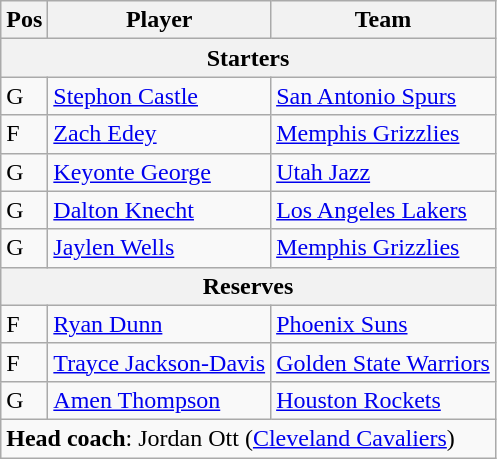<table class="wikitable">
<tr>
<th>Pos</th>
<th>Player</th>
<th>Team</th>
</tr>
<tr>
<th scope="col" colspan="4">Starters</th>
</tr>
<tr>
<td>G</td>
<td><a href='#'>Stephon Castle</a></td>
<td><a href='#'>San Antonio Spurs</a></td>
</tr>
<tr>
<td>F</td>
<td><a href='#'>Zach Edey</a></td>
<td><a href='#'>Memphis Grizzlies</a></td>
</tr>
<tr>
<td>G</td>
<td><a href='#'>Keyonte George</a></td>
<td><a href='#'>Utah Jazz</a></td>
</tr>
<tr>
<td>G</td>
<td><a href='#'>Dalton Knecht</a></td>
<td><a href='#'>Los Angeles Lakers</a></td>
</tr>
<tr>
<td>G</td>
<td><a href='#'>Jaylen Wells</a></td>
<td><a href='#'>Memphis Grizzlies</a></td>
</tr>
<tr>
<th scope="col" colspan="4">Reserves</th>
</tr>
<tr>
<td>F</td>
<td><a href='#'>Ryan Dunn</a></td>
<td><a href='#'>Phoenix Suns</a></td>
</tr>
<tr>
<td>F</td>
<td><a href='#'>Trayce Jackson-Davis</a></td>
<td><a href='#'>Golden State Warriors</a></td>
</tr>
<tr>
<td>G</td>
<td><a href='#'>Amen Thompson</a></td>
<td><a href='#'>Houston Rockets</a></td>
</tr>
<tr>
<td colspan="3"><strong>Head coach</strong>: Jordan Ott (<a href='#'>Cleveland Cavaliers</a>)</td>
</tr>
</table>
